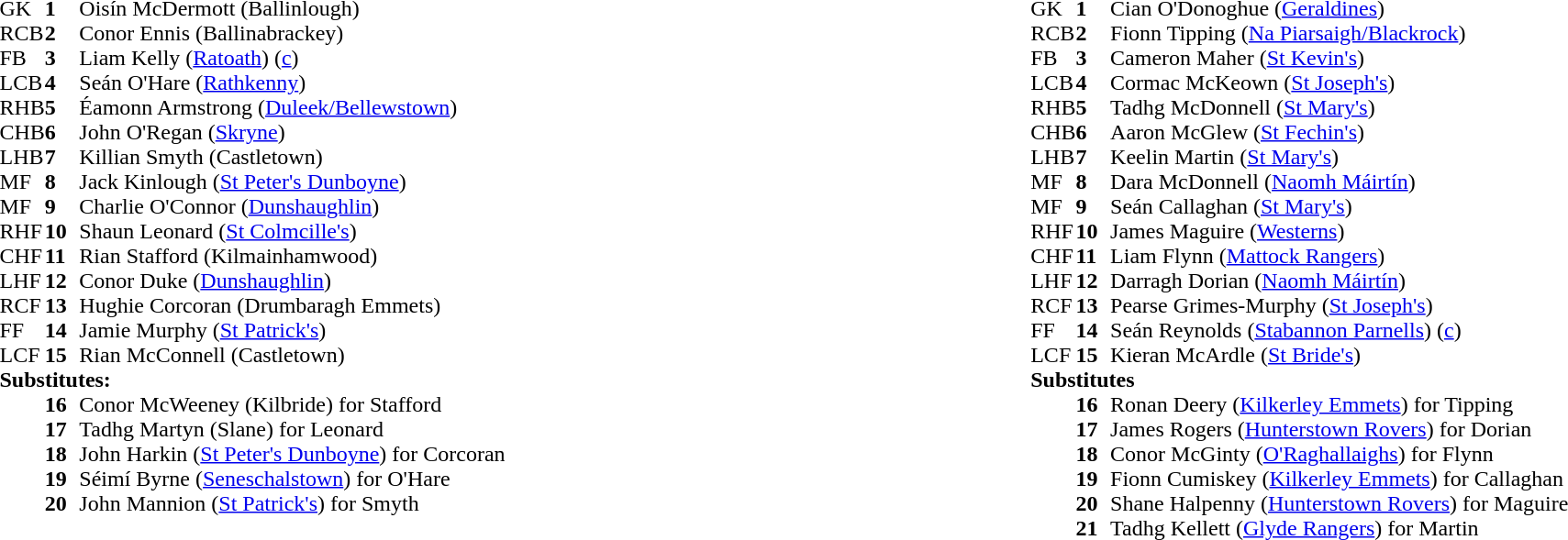<table style="width:100%;">
<tr>
<td style="vertical-align:top; width:50%"><br><table cellspacing="0" cellpadding="0">
<tr>
<th width="25"></th>
<th width="25"></th>
</tr>
<tr>
<td>GK</td>
<td><strong>1</strong></td>
<td>Oisín McDermott (Ballinlough)</td>
</tr>
<tr>
<td>RCB</td>
<td><strong>2</strong></td>
<td>Conor Ennis (Ballinabrackey)</td>
</tr>
<tr>
<td>FB</td>
<td><strong>3</strong></td>
<td>Liam Kelly (<a href='#'>Ratoath</a>) (<a href='#'>c</a>)</td>
</tr>
<tr>
<td>LCB</td>
<td><strong>4</strong></td>
<td>Seán O'Hare (<a href='#'>Rathkenny</a>)</td>
</tr>
<tr>
<td>RHB</td>
<td><strong>5</strong></td>
<td>Éamonn Armstrong (<a href='#'>Duleek/Bellewstown</a>)</td>
</tr>
<tr>
<td>CHB</td>
<td><strong>6</strong></td>
<td>John O'Regan (<a href='#'>Skryne</a>)</td>
</tr>
<tr>
<td>LHB</td>
<td><strong>7</strong></td>
<td>Killian Smyth (Castletown)</td>
</tr>
<tr>
<td>MF</td>
<td><strong>8</strong></td>
<td>Jack Kinlough (<a href='#'>St Peter's Dunboyne</a>)</td>
</tr>
<tr>
<td>MF</td>
<td><strong>9</strong></td>
<td>Charlie O'Connor (<a href='#'>Dunshaughlin</a>)</td>
</tr>
<tr>
<td>RHF</td>
<td><strong>10</strong></td>
<td>Shaun Leonard (<a href='#'>St Colmcille's</a>)</td>
</tr>
<tr>
<td>CHF</td>
<td><strong>11</strong></td>
<td>Rian Stafford (Kilmainhamwood)</td>
</tr>
<tr>
<td>LHF</td>
<td><strong>12</strong></td>
<td>Conor Duke (<a href='#'>Dunshaughlin</a>)</td>
</tr>
<tr>
<td>RCF</td>
<td><strong>13</strong></td>
<td>Hughie Corcoran (Drumbaragh Emmets)</td>
</tr>
<tr>
<td>FF</td>
<td><strong>14</strong></td>
<td>Jamie Murphy (<a href='#'>St Patrick's</a>)</td>
</tr>
<tr>
<td>LCF</td>
<td><strong>15</strong></td>
<td>Rian McConnell (Castletown)</td>
</tr>
<tr>
<td colspan=3><strong>Substitutes:</strong></td>
</tr>
<tr>
<td></td>
<td><strong>16</strong></td>
<td>Conor McWeeney (Kilbride) for Stafford</td>
</tr>
<tr>
<td></td>
<td><strong>17</strong></td>
<td>Tadhg Martyn (Slane) for Leonard</td>
</tr>
<tr>
<td></td>
<td><strong>18</strong></td>
<td>John Harkin (<a href='#'>St Peter's Dunboyne</a>) for Corcoran</td>
</tr>
<tr>
<td></td>
<td><strong>19</strong></td>
<td>Séimí Byrne (<a href='#'>Seneschalstown</a>) for O'Hare</td>
</tr>
<tr>
<td></td>
<td><strong>20</strong></td>
<td>John Mannion (<a href='#'>St Patrick's</a>) for Smyth</td>
</tr>
</table>
</td>
<td style="vertical-align:top; width:50%"><br><table cellspacing="0" cellpadding="0" style="margin:auto">
<tr>
<th width="25"></th>
<th width="25"></th>
</tr>
<tr>
<td>GK</td>
<td><strong>1</strong></td>
<td>Cian O'Donoghue (<a href='#'>Geraldines</a>)</td>
</tr>
<tr>
<td>RCB</td>
<td><strong>2</strong></td>
<td>Fionn Tipping (<a href='#'>Na Piarsaigh/Blackrock</a>)</td>
</tr>
<tr>
<td>FB</td>
<td><strong>3</strong></td>
<td>Cameron Maher (<a href='#'>St Kevin's</a>)</td>
</tr>
<tr>
<td>LCB</td>
<td><strong>4</strong></td>
<td>Cormac McKeown (<a href='#'>St Joseph's</a>)</td>
</tr>
<tr>
<td>RHB</td>
<td><strong>5</strong></td>
<td>Tadhg McDonnell (<a href='#'>St Mary's</a>)</td>
</tr>
<tr>
<td>CHB</td>
<td><strong>6</strong></td>
<td>Aaron McGlew (<a href='#'>St Fechin's</a>)</td>
</tr>
<tr>
<td>LHB</td>
<td><strong>7</strong></td>
<td>Keelin Martin (<a href='#'>St Mary's</a>)</td>
</tr>
<tr>
<td>MF</td>
<td><strong>8</strong></td>
<td>Dara McDonnell (<a href='#'>Naomh Máirtín</a>)</td>
</tr>
<tr>
<td>MF</td>
<td><strong>9</strong></td>
<td>Seán Callaghan (<a href='#'>St Mary's</a>)</td>
</tr>
<tr>
<td>RHF</td>
<td><strong>10</strong></td>
<td>James Maguire (<a href='#'>Westerns</a>)</td>
</tr>
<tr>
<td>CHF</td>
<td><strong>11</strong></td>
<td>Liam Flynn (<a href='#'>Mattock Rangers</a>)</td>
</tr>
<tr>
<td>LHF</td>
<td><strong>12</strong></td>
<td>Darragh Dorian (<a href='#'>Naomh Máirtín</a>)</td>
</tr>
<tr>
<td>RCF</td>
<td><strong>13</strong></td>
<td>Pearse Grimes-Murphy (<a href='#'>St Joseph's</a>)</td>
</tr>
<tr>
<td>FF</td>
<td><strong>14</strong></td>
<td>Seán Reynolds (<a href='#'>Stabannon Parnells</a>) (<a href='#'>c</a>)</td>
</tr>
<tr>
<td>LCF</td>
<td><strong>15</strong></td>
<td>Kieran McArdle (<a href='#'>St Bride's</a>)</td>
</tr>
<tr>
<td colspan=3><strong>Substitutes</strong></td>
</tr>
<tr>
<td></td>
<td><strong>16</strong></td>
<td>Ronan Deery (<a href='#'>Kilkerley Emmets</a>) for Tipping</td>
</tr>
<tr>
<td></td>
<td><strong>17</strong></td>
<td>James Rogers (<a href='#'>Hunterstown Rovers</a>) for Dorian</td>
</tr>
<tr>
<td></td>
<td><strong>18</strong></td>
<td>Conor McGinty (<a href='#'>O'Raghallaighs</a>) for Flynn</td>
</tr>
<tr>
<td></td>
<td><strong>19</strong></td>
<td>Fionn Cumiskey (<a href='#'>Kilkerley Emmets</a>) for Callaghan</td>
</tr>
<tr>
<td></td>
<td><strong>20</strong></td>
<td>Shane Halpenny (<a href='#'>Hunterstown Rovers</a>) for Maguire</td>
</tr>
<tr>
<td></td>
<td><strong>21</strong></td>
<td>Tadhg Kellett (<a href='#'>Glyde Rangers</a>) for Martin</td>
</tr>
</table>
</td>
</tr>
<tr>
</tr>
</table>
